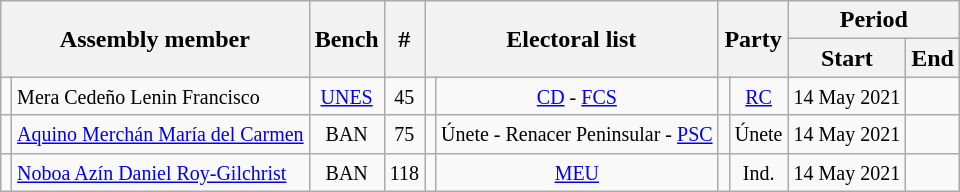<table class="wikitable sortable" style="text-align:center; margin:auto;">
<tr>
<th colspan="2" rowspan="2">Assembly member</th>
<th rowspan="2">Bench</th>
<th rowspan="2">#</th>
<th colspan="2" rowspan="2">Electoral list</th>
<th colspan="2" rowspan="2">Party</th>
<th colspan="2">Period</th>
</tr>
<tr>
<th>Start</th>
<th>End</th>
</tr>
<tr>
<td></td>
<td align="left"><small>Mera Cedeño Lenin Francisco</small></td>
<td><small><a href='#'>UNES</a></small></td>
<td><small>45</small></td>
<td></td>
<td><small><a href='#'>CD</a> - <a href='#'>FCS</a></small></td>
<td></td>
<td><small><a href='#'>RC</a></small></td>
<td><small>14 May 2021</small></td>
<td></td>
</tr>
<tr>
<td></td>
<td align="left"><small><a href='#'>Aquino Merchán María del Carmen</a></small></td>
<td><small>BAN</small></td>
<td><small>75</small></td>
<td></td>
<td><small>Únete - Renacer Peninsular - <a href='#'>PSC</a></small></td>
<td></td>
<td><small>Únete</small></td>
<td><small>14 May 2021</small></td>
<td></td>
</tr>
<tr>
<td></td>
<td align="left"><small><a href='#'>Noboa Azín Daniel Roy-Gilchrist</a></small></td>
<td><small>BAN</small></td>
<td><small>118</small></td>
<td></td>
<td><small><a href='#'>MEU</a></small></td>
<td></td>
<td><small>Ind.</small></td>
<td><small>14 May 2021</small></td>
<td></td>
</tr>
</table>
